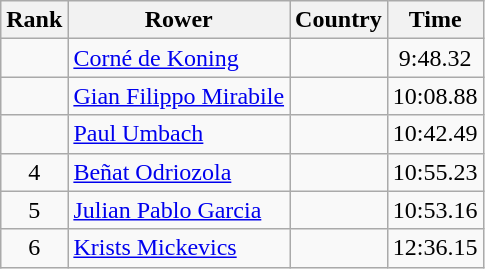<table class="wikitable" style="text-align:center">
<tr>
<th>Rank</th>
<th>Rower</th>
<th>Country</th>
<th>Time</th>
</tr>
<tr>
<td></td>
<td align="left"><a href='#'>Corné de Koning</a></td>
<td align="left"></td>
<td>9:48.32</td>
</tr>
<tr>
<td></td>
<td align="left"><a href='#'>Gian Filippo Mirabile</a></td>
<td align="left"></td>
<td>10:08.88</td>
</tr>
<tr>
<td></td>
<td align="left"><a href='#'>Paul Umbach</a></td>
<td align="left"></td>
<td>10:42.49</td>
</tr>
<tr>
<td>4</td>
<td align="left"><a href='#'>Beñat Odriozola</a></td>
<td align="left"></td>
<td>10:55.23</td>
</tr>
<tr>
<td>5</td>
<td align="left"><a href='#'>Julian Pablo Garcia</a></td>
<td align="left"></td>
<td>10:53.16</td>
</tr>
<tr>
<td>6</td>
<td align="left"><a href='#'>Krists Mickevics</a></td>
<td align="left"></td>
<td>12:36.15</td>
</tr>
</table>
